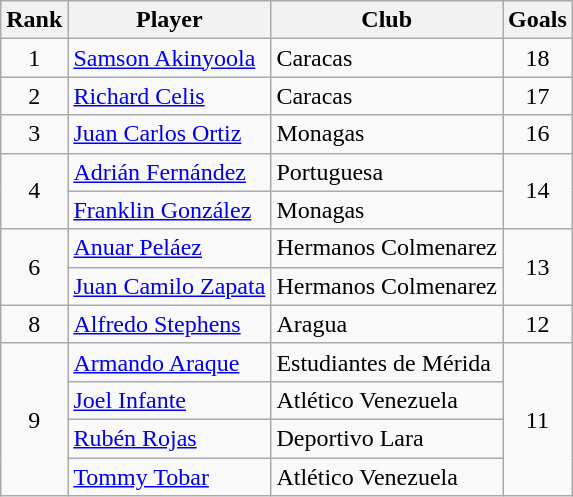<table class="wikitable" style="text-align:center">
<tr>
<th>Rank</th>
<th>Player</th>
<th>Club</th>
<th>Goals</th>
</tr>
<tr>
<td>1</td>
<td align="left"> <a href='#'>Samson Akinyoola</a></td>
<td align="left">Caracas</td>
<td>18</td>
</tr>
<tr>
<td>2</td>
<td align="left"> <a href='#'>Richard Celis</a></td>
<td align="left">Caracas</td>
<td>17</td>
</tr>
<tr>
<td>3</td>
<td align="left"> <a href='#'>Juan Carlos Ortiz</a></td>
<td align="left">Monagas</td>
<td>16</td>
</tr>
<tr>
<td rowspan="2">4</td>
<td align="left"> <a href='#'>Adrián Fernández</a></td>
<td align="left">Portuguesa</td>
<td rowspan="2">14</td>
</tr>
<tr>
<td align="left"> <a href='#'>Franklin González</a></td>
<td align="left">Monagas</td>
</tr>
<tr>
<td rowspan="2">6</td>
<td align="left"> <a href='#'>Anuar Peláez</a></td>
<td align="left">Hermanos Colmenarez</td>
<td rowspan="2">13</td>
</tr>
<tr>
<td align="left"> <a href='#'>Juan Camilo Zapata</a></td>
<td align="left">Hermanos Colmenarez</td>
</tr>
<tr>
<td>8</td>
<td align="left"> <a href='#'>Alfredo Stephens</a></td>
<td align="left">Aragua</td>
<td>12</td>
</tr>
<tr>
<td rowspan="4">9</td>
<td align="left"> <a href='#'>Armando Araque</a></td>
<td align="left">Estudiantes de Mérida</td>
<td rowspan="4">11</td>
</tr>
<tr>
<td align="left"> <a href='#'>Joel Infante</a></td>
<td align="left">Atlético Venezuela</td>
</tr>
<tr>
<td align="left"> <a href='#'>Rubén Rojas</a></td>
<td align="left">Deportivo Lara</td>
</tr>
<tr>
<td align="left"> <a href='#'>Tommy Tobar</a></td>
<td align="left">Atlético Venezuela</td>
</tr>
</table>
